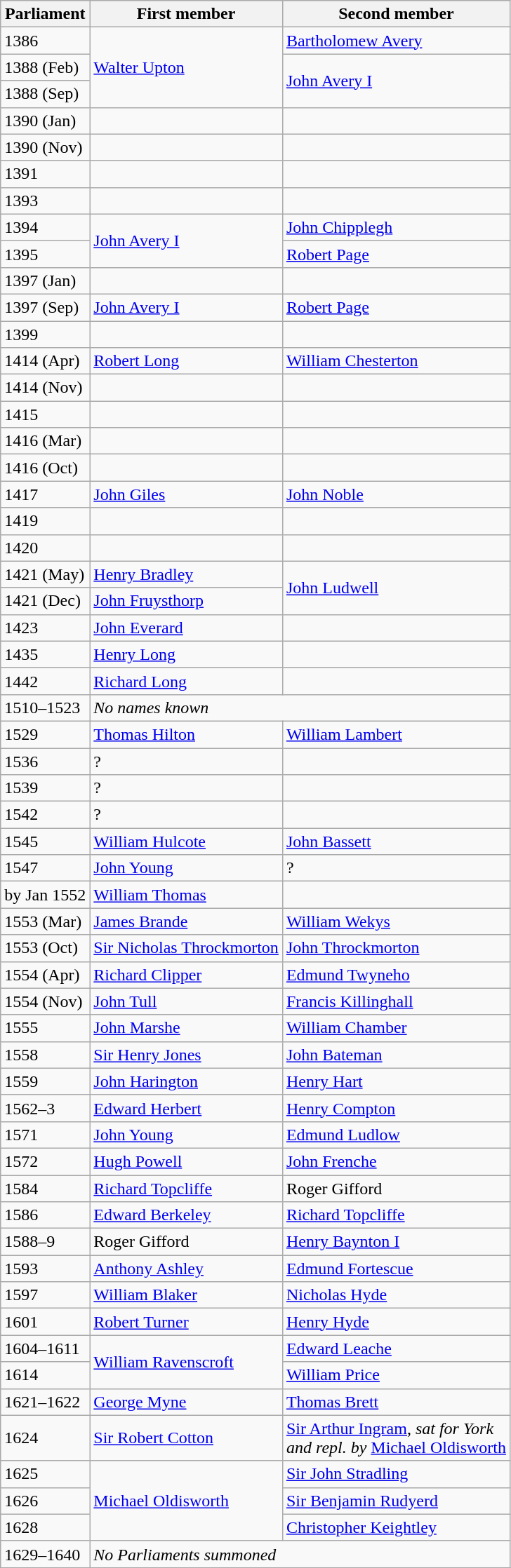<table class="wikitable">
<tr>
<th>Parliament</th>
<th>First member</th>
<th>Second member</th>
</tr>
<tr>
<td>1386</td>
<td rowspan="3"><a href='#'>Walter Upton</a></td>
<td><a href='#'>Bartholomew Avery</a></td>
</tr>
<tr>
<td>1388 (Feb)</td>
<td rowspan="2"><a href='#'>John Avery I</a></td>
</tr>
<tr>
<td>1388 (Sep)</td>
</tr>
<tr>
<td>1390 (Jan)</td>
<td></td>
<td></td>
</tr>
<tr>
<td>1390 (Nov)</td>
<td></td>
<td></td>
</tr>
<tr>
<td>1391</td>
<td></td>
<td></td>
</tr>
<tr>
<td>1393</td>
<td></td>
<td></td>
</tr>
<tr>
<td>1394</td>
<td rowspan="2"><a href='#'>John Avery I</a></td>
<td><a href='#'>John Chipplegh</a></td>
</tr>
<tr>
<td>1395</td>
<td><a href='#'>Robert Page</a></td>
</tr>
<tr>
<td>1397 (Jan)</td>
<td></td>
</tr>
<tr>
<td>1397 (Sep)</td>
<td><a href='#'>John Avery I</a></td>
<td><a href='#'>Robert Page</a></td>
</tr>
<tr>
<td>1399</td>
<td></td>
</tr>
<tr>
<td>1414 (Apr)</td>
<td><a href='#'>Robert Long</a></td>
<td><a href='#'>William Chesterton</a></td>
</tr>
<tr>
<td>1414 (Nov)</td>
<td></td>
<td></td>
</tr>
<tr>
<td>1415</td>
<td></td>
<td></td>
</tr>
<tr>
<td>1416 (Mar)</td>
<td></td>
<td></td>
</tr>
<tr>
<td>1416 (Oct)</td>
<td></td>
<td></td>
</tr>
<tr>
<td>1417</td>
<td><a href='#'>John Giles</a></td>
<td><a href='#'>John Noble</a></td>
</tr>
<tr>
<td>1419</td>
<td></td>
<td></td>
</tr>
<tr>
<td>1420</td>
<td></td>
<td></td>
</tr>
<tr>
<td>1421 (May)</td>
<td><a href='#'>Henry Bradley</a></td>
<td rowspan="2"><a href='#'>John Ludwell</a></td>
</tr>
<tr>
<td>1421 (Dec)</td>
<td><a href='#'>John Fruysthorp</a></td>
</tr>
<tr>
<td>1423</td>
<td><a href='#'>John Everard</a></td>
<td></td>
</tr>
<tr>
<td>1435</td>
<td><a href='#'>Henry Long</a></td>
<td></td>
</tr>
<tr>
<td>1442</td>
<td><a href='#'>Richard Long</a></td>
<td></td>
</tr>
<tr>
<td>1510–1523</td>
<td colspan = "2"><em>No names known</em>  </td>
</tr>
<tr>
<td>1529</td>
<td><a href='#'>Thomas Hilton</a></td>
<td><a href='#'>William Lambert</a></td>
</tr>
<tr>
<td>1536</td>
<td>?</td>
<td></td>
</tr>
<tr>
<td>1539</td>
<td>?</td>
<td></td>
</tr>
<tr>
<td>1542</td>
<td>?</td>
<td></td>
</tr>
<tr>
<td>1545</td>
<td><a href='#'>William Hulcote</a></td>
<td><a href='#'>John Bassett</a></td>
</tr>
<tr>
<td>1547</td>
<td><a href='#'>John Young</a></td>
<td>? </td>
</tr>
<tr>
<td>by Jan 1552</td>
<td><a href='#'>William Thomas</a></td>
<td></td>
</tr>
<tr>
<td>1553 (Mar)</td>
<td><a href='#'>James Brande</a></td>
<td><a href='#'>William Wekys</a></td>
</tr>
<tr>
<td>1553 (Oct)</td>
<td><a href='#'>Sir Nicholas Throckmorton</a></td>
<td><a href='#'>John Throckmorton</a></td>
</tr>
<tr>
<td>1554 (Apr)</td>
<td><a href='#'>Richard Clipper</a></td>
<td><a href='#'>Edmund Twyneho</a></td>
</tr>
<tr>
<td>1554 (Nov)</td>
<td><a href='#'>John Tull</a></td>
<td><a href='#'>Francis Killinghall</a></td>
</tr>
<tr>
<td>1555</td>
<td><a href='#'>John Marshe</a></td>
<td><a href='#'>William Chamber</a></td>
</tr>
<tr>
<td>1558</td>
<td><a href='#'>Sir Henry Jones</a></td>
<td><a href='#'>John Bateman</a></td>
</tr>
<tr>
<td>1559</td>
<td><a href='#'>John Harington</a></td>
<td><a href='#'>Henry Hart</a></td>
</tr>
<tr>
<td>1562–3</td>
<td><a href='#'>Edward Herbert</a></td>
<td><a href='#'>Henry Compton</a></td>
</tr>
<tr>
<td>1571</td>
<td><a href='#'>John Young</a></td>
<td><a href='#'>Edmund Ludlow</a></td>
</tr>
<tr>
<td>1572</td>
<td><a href='#'>Hugh Powell</a></td>
<td><a href='#'>John Frenche</a></td>
</tr>
<tr>
<td>1584</td>
<td><a href='#'>Richard Topcliffe</a></td>
<td>Roger Gifford</td>
</tr>
<tr>
<td>1586</td>
<td><a href='#'>Edward Berkeley</a></td>
<td><a href='#'>Richard Topcliffe</a></td>
</tr>
<tr>
<td>1588–9</td>
<td>Roger Gifford</td>
<td><a href='#'>Henry Baynton I</a></td>
</tr>
<tr>
<td>1593</td>
<td><a href='#'>Anthony Ashley</a></td>
<td><a href='#'>Edmund Fortescue</a></td>
</tr>
<tr>
<td>1597</td>
<td><a href='#'>William Blaker</a></td>
<td><a href='#'>Nicholas Hyde</a></td>
</tr>
<tr>
<td>1601</td>
<td><a href='#'>Robert Turner</a></td>
<td><a href='#'>Henry Hyde</a></td>
</tr>
<tr>
<td>1604–1611</td>
<td rowspan="2"><a href='#'>William Ravenscroft</a></td>
<td><a href='#'>Edward Leache</a></td>
</tr>
<tr>
<td>1614</td>
<td><a href='#'>William Price</a></td>
</tr>
<tr>
<td>1621–1622</td>
<td><a href='#'>George Myne</a></td>
<td><a href='#'>Thomas Brett</a></td>
</tr>
<tr>
<td>1624</td>
<td><a href='#'>Sir Robert Cotton</a></td>
<td><a href='#'>Sir Arthur Ingram</a>, <em>sat for York <br> and  repl. by</em> <a href='#'>Michael Oldisworth</a></td>
</tr>
<tr>
<td>1625</td>
<td rowspan="3"><a href='#'>Michael Oldisworth</a></td>
<td><a href='#'>Sir John Stradling</a></td>
</tr>
<tr>
<td>1626</td>
<td><a href='#'>Sir Benjamin Rudyerd</a></td>
</tr>
<tr>
<td>1628</td>
<td><a href='#'>Christopher Keightley</a></td>
</tr>
<tr>
<td>1629–1640</td>
<td colspan="2"><em>No Parliaments summoned</em></td>
</tr>
</table>
